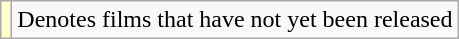<table class="wikitable">
<tr>
<td style="background:#ffc;"></td>
<td>Denotes films that have not yet been released</td>
</tr>
</table>
